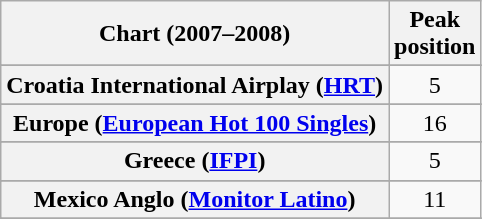<table class="wikitable sortable plainrowheaders">
<tr>
<th scope="col">Chart (2007–2008)</th>
<th scope="col">Peak<br>position</th>
</tr>
<tr>
</tr>
<tr>
</tr>
<tr>
</tr>
<tr>
</tr>
<tr>
</tr>
<tr>
</tr>
<tr>
<th scope="row">Croatia International Airplay (<a href='#'>HRT</a>)</th>
<td align="center">5</td>
</tr>
<tr>
</tr>
<tr>
</tr>
<tr>
<th scope="row">Europe (<a href='#'>European Hot 100 Singles</a>)</th>
<td align="center">16</td>
</tr>
<tr>
</tr>
<tr>
</tr>
<tr>
<th scope="row">Greece (<a href='#'>IFPI</a>)</th>
<td align="center">5</td>
</tr>
<tr>
</tr>
<tr>
</tr>
<tr>
</tr>
<tr>
</tr>
<tr>
</tr>
<tr>
<th scope="row">Mexico Anglo (<a href='#'>Monitor Latino</a>)</th>
<td align="center">11</td>
</tr>
<tr>
</tr>
<tr>
</tr>
<tr>
</tr>
<tr>
</tr>
<tr>
</tr>
<tr>
</tr>
<tr>
</tr>
<tr>
</tr>
<tr>
</tr>
<tr>
</tr>
<tr>
</tr>
<tr>
</tr>
<tr>
</tr>
<tr>
</tr>
</table>
